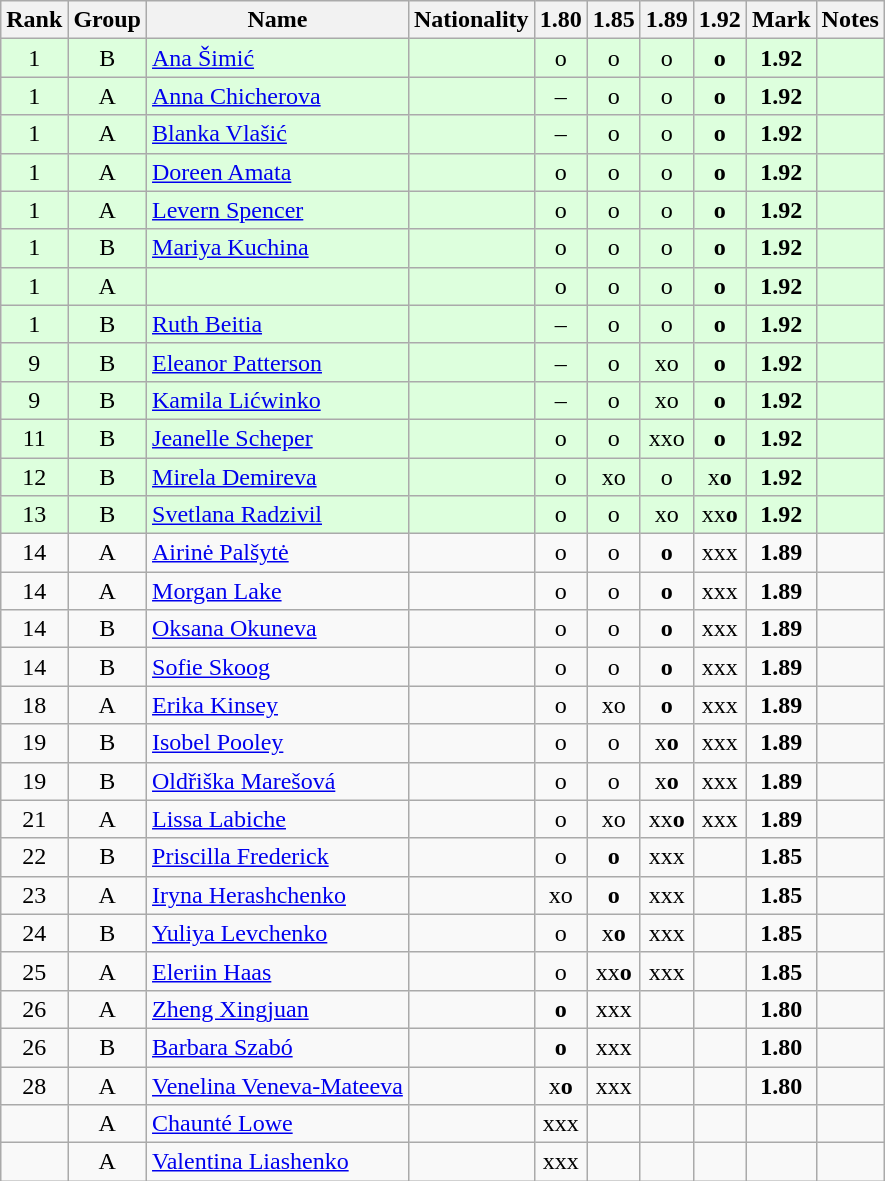<table class="wikitable sortable" style="text-align:center">
<tr>
<th>Rank</th>
<th>Group</th>
<th>Name</th>
<th>Nationality</th>
<th>1.80</th>
<th>1.85</th>
<th>1.89</th>
<th>1.92</th>
<th>Mark</th>
<th>Notes</th>
</tr>
<tr bgcolor=ddffdd>
<td>1</td>
<td>B</td>
<td align=left><a href='#'>Ana Šimić</a></td>
<td align=left></td>
<td>o</td>
<td>o</td>
<td>o</td>
<td><strong>o</strong></td>
<td><strong>1.92</strong></td>
<td></td>
</tr>
<tr bgcolor=ddffdd>
<td>1</td>
<td>A</td>
<td align=left><a href='#'>Anna Chicherova</a></td>
<td align=left></td>
<td>–</td>
<td>o</td>
<td>o</td>
<td><strong>o</strong></td>
<td><strong>1.92</strong></td>
<td></td>
</tr>
<tr bgcolor=ddffdd>
<td>1</td>
<td>A</td>
<td align=left><a href='#'>Blanka Vlašić</a></td>
<td align=left></td>
<td>–</td>
<td>o</td>
<td>o</td>
<td><strong>o</strong></td>
<td><strong>1.92</strong></td>
<td></td>
</tr>
<tr bgcolor=ddffdd>
<td>1</td>
<td>A</td>
<td align=left><a href='#'>Doreen Amata</a></td>
<td align=left></td>
<td>o</td>
<td>o</td>
<td>o</td>
<td><strong>o</strong></td>
<td><strong>1.92</strong></td>
<td></td>
</tr>
<tr bgcolor=ddffdd>
<td>1</td>
<td>A</td>
<td align=left><a href='#'>Levern Spencer</a></td>
<td align=left></td>
<td>o</td>
<td>o</td>
<td>o</td>
<td><strong>o</strong></td>
<td><strong>1.92</strong></td>
<td></td>
</tr>
<tr bgcolor=ddffdd>
<td>1</td>
<td>B</td>
<td align=left><a href='#'>Mariya Kuchina</a></td>
<td align=left></td>
<td>o</td>
<td>o</td>
<td>o</td>
<td><strong>o</strong></td>
<td><strong>1.92</strong></td>
<td></td>
</tr>
<tr bgcolor=ddffdd>
<td>1</td>
<td>A</td>
<td align=left></td>
<td align=left></td>
<td>o</td>
<td>o</td>
<td>o</td>
<td><strong>o</strong></td>
<td><strong>1.92</strong></td>
<td></td>
</tr>
<tr bgcolor=ddffdd>
<td>1</td>
<td>B</td>
<td align=left><a href='#'>Ruth Beitia</a></td>
<td align=left></td>
<td>–</td>
<td>o</td>
<td>o</td>
<td><strong>o</strong></td>
<td><strong>1.92</strong></td>
<td></td>
</tr>
<tr bgcolor=ddffdd>
<td>9</td>
<td>B</td>
<td align=left><a href='#'>Eleanor Patterson</a></td>
<td align=left></td>
<td>–</td>
<td>o</td>
<td>xo</td>
<td><strong>o</strong></td>
<td><strong>1.92</strong></td>
<td></td>
</tr>
<tr bgcolor=ddffdd>
<td>9</td>
<td>B</td>
<td align=left><a href='#'>Kamila Lićwinko</a></td>
<td align=left></td>
<td>–</td>
<td>o</td>
<td>xo</td>
<td><strong>o</strong></td>
<td><strong>1.92</strong></td>
<td></td>
</tr>
<tr bgcolor=ddffdd>
<td>11</td>
<td>B</td>
<td align=left><a href='#'>Jeanelle Scheper</a></td>
<td align=left></td>
<td>o</td>
<td>o</td>
<td>xxo</td>
<td><strong>o</strong></td>
<td><strong>1.92</strong></td>
<td></td>
</tr>
<tr bgcolor=ddffdd>
<td>12</td>
<td>B</td>
<td align=left><a href='#'>Mirela Demireva</a></td>
<td align=left></td>
<td>o</td>
<td>xo</td>
<td>o</td>
<td>x<strong>o</strong></td>
<td><strong>1.92</strong></td>
<td></td>
</tr>
<tr bgcolor=ddffdd>
<td>13</td>
<td>B</td>
<td align=left><a href='#'>Svetlana Radzivil</a></td>
<td align=left></td>
<td>o</td>
<td>o</td>
<td>xo</td>
<td>xx<strong>o</strong></td>
<td><strong>1.92</strong></td>
<td></td>
</tr>
<tr>
<td>14</td>
<td>A</td>
<td align=left><a href='#'>Airinė Palšytė</a></td>
<td align=left></td>
<td>o</td>
<td>o</td>
<td><strong>o</strong></td>
<td>xxx</td>
<td><strong>1.89</strong></td>
<td></td>
</tr>
<tr>
<td>14</td>
<td>A</td>
<td align=left><a href='#'>Morgan Lake</a></td>
<td align=left></td>
<td>o</td>
<td>o</td>
<td><strong>o</strong></td>
<td>xxx</td>
<td><strong>1.89</strong></td>
<td></td>
</tr>
<tr>
<td>14</td>
<td>B</td>
<td align=left><a href='#'>Oksana Okuneva</a></td>
<td align=left></td>
<td>o</td>
<td>o</td>
<td><strong>o</strong></td>
<td>xxx</td>
<td><strong>1.89</strong></td>
<td></td>
</tr>
<tr>
<td>14</td>
<td>B</td>
<td align=left><a href='#'>Sofie Skoog</a></td>
<td align=left></td>
<td>o</td>
<td>o</td>
<td><strong>o</strong></td>
<td>xxx</td>
<td><strong>1.89</strong></td>
<td></td>
</tr>
<tr>
<td>18</td>
<td>A</td>
<td align=left><a href='#'>Erika Kinsey</a></td>
<td align=left></td>
<td>o</td>
<td>xo</td>
<td><strong>o</strong></td>
<td>xxx</td>
<td><strong>1.89</strong></td>
<td></td>
</tr>
<tr>
<td>19</td>
<td>B</td>
<td align=left><a href='#'>Isobel Pooley</a></td>
<td align=left></td>
<td>o</td>
<td>o</td>
<td>x<strong>o</strong></td>
<td>xxx</td>
<td><strong>1.89</strong></td>
<td></td>
</tr>
<tr>
<td>19</td>
<td>B</td>
<td align=left><a href='#'>Oldřiška Marešová</a></td>
<td align=left></td>
<td>o</td>
<td>o</td>
<td>x<strong>o</strong></td>
<td>xxx</td>
<td><strong>1.89</strong></td>
<td></td>
</tr>
<tr>
<td>21</td>
<td>A</td>
<td align=left><a href='#'>Lissa Labiche</a></td>
<td align=left></td>
<td>o</td>
<td>xo</td>
<td>xx<strong>o</strong></td>
<td>xxx</td>
<td><strong>1.89</strong></td>
<td></td>
</tr>
<tr>
<td>22</td>
<td>B</td>
<td align=left><a href='#'>Priscilla Frederick</a></td>
<td align=left></td>
<td>o</td>
<td><strong>o</strong></td>
<td>xxx</td>
<td></td>
<td><strong>1.85</strong></td>
<td></td>
</tr>
<tr>
<td>23</td>
<td>A</td>
<td align=left><a href='#'>Iryna Herashchenko</a></td>
<td align=left></td>
<td>xo</td>
<td><strong>o</strong></td>
<td>xxx</td>
<td></td>
<td><strong>1.85</strong></td>
<td></td>
</tr>
<tr>
<td>24</td>
<td>B</td>
<td align=left><a href='#'>Yuliya Levchenko</a></td>
<td align=left></td>
<td>o</td>
<td>x<strong>o</strong></td>
<td>xxx</td>
<td></td>
<td><strong>1.85</strong></td>
<td></td>
</tr>
<tr>
<td>25</td>
<td>A</td>
<td align=left><a href='#'>Eleriin Haas</a></td>
<td align=left></td>
<td>o</td>
<td>xx<strong>o</strong></td>
<td>xxx</td>
<td></td>
<td><strong>1.85</strong></td>
<td></td>
</tr>
<tr>
<td>26</td>
<td>A</td>
<td align=left><a href='#'>Zheng Xingjuan</a></td>
<td align=left></td>
<td><strong>o</strong></td>
<td>xxx</td>
<td></td>
<td></td>
<td><strong>1.80</strong></td>
<td></td>
</tr>
<tr>
<td>26</td>
<td>B</td>
<td align=left><a href='#'>Barbara Szabó</a></td>
<td align=left></td>
<td><strong>o</strong></td>
<td>xxx</td>
<td></td>
<td></td>
<td><strong>1.80</strong></td>
<td></td>
</tr>
<tr>
<td>28</td>
<td>A</td>
<td align=left><a href='#'>Venelina Veneva-Mateeva</a></td>
<td align=left></td>
<td>x<strong>o</strong></td>
<td>xxx</td>
<td></td>
<td></td>
<td><strong>1.80</strong></td>
<td></td>
</tr>
<tr>
<td></td>
<td>A</td>
<td align=left><a href='#'>Chaunté Lowe</a></td>
<td align=left></td>
<td>xxx</td>
<td></td>
<td></td>
<td></td>
<td><strong></strong></td>
<td></td>
</tr>
<tr>
<td></td>
<td>A</td>
<td align=left><a href='#'>Valentina Liashenko</a></td>
<td align=left></td>
<td>xxx</td>
<td></td>
<td></td>
<td></td>
<td><strong></strong></td>
<td></td>
</tr>
</table>
